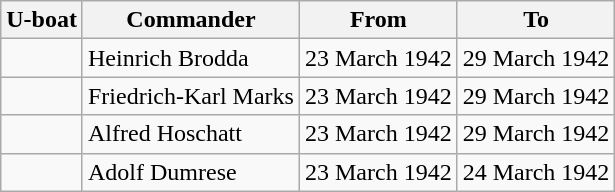<table class="wikitable">
<tr>
<th>U-boat</th>
<th>Commander</th>
<th>From</th>
<th>To</th>
</tr>
<tr>
<td align="center"></td>
<td align="left">Heinrich Brodda</td>
<td align="right">23 March 1942</td>
<td align="right">29 March 1942</td>
</tr>
<tr>
<td align="center"></td>
<td align="left">Friedrich-Karl Marks</td>
<td align="right">23 March 1942</td>
<td align="right">29 March 1942</td>
</tr>
<tr>
<td align="center"></td>
<td align="left">Alfred Hoschatt</td>
<td align="right">23 March 1942</td>
<td align="right">29 March 1942</td>
</tr>
<tr>
<td align="center"></td>
<td align="left">Adolf Dumrese</td>
<td align="right">23 March 1942</td>
<td align="right">24 March 1942</td>
</tr>
</table>
